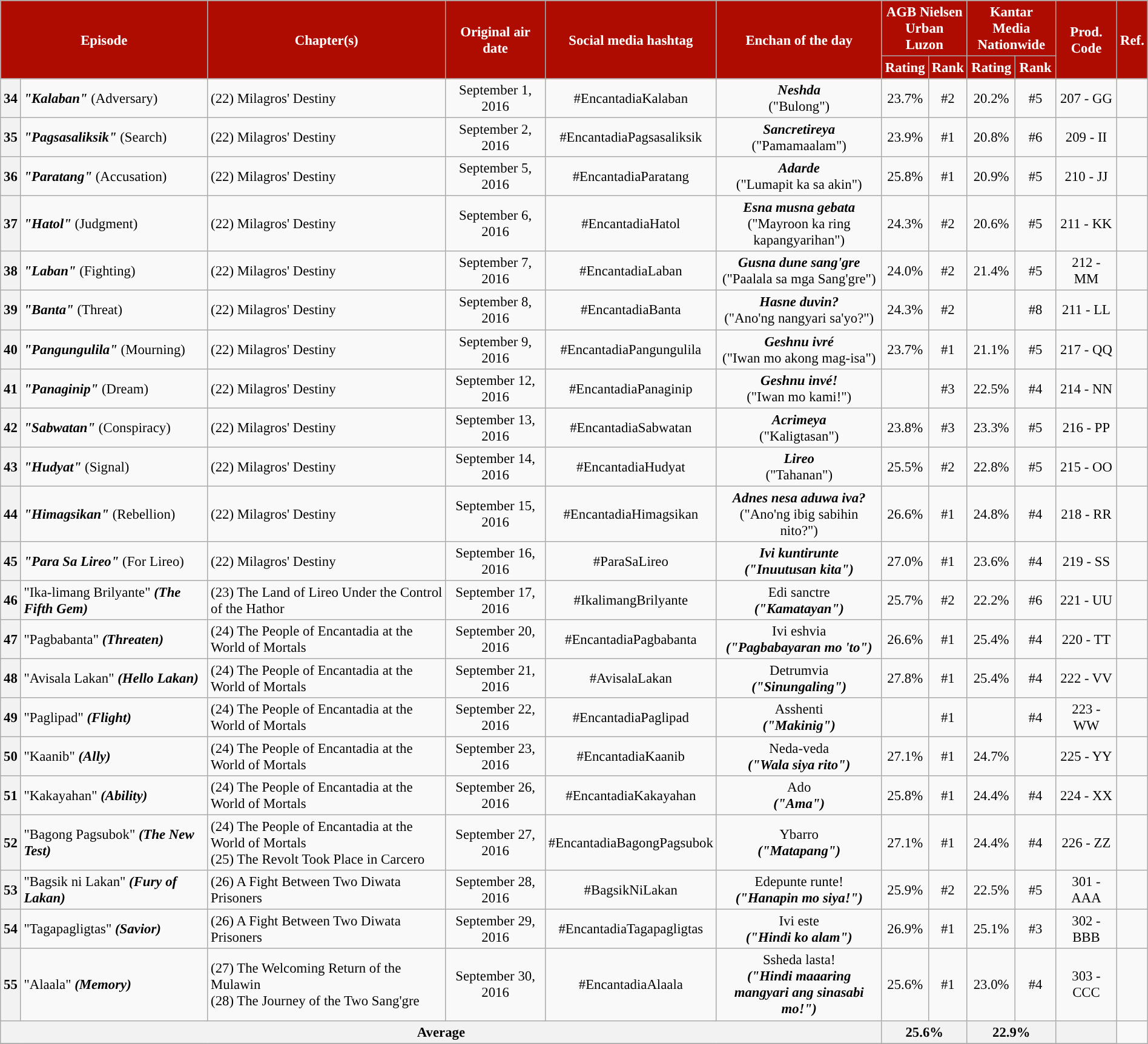<table class="wikitable" style="text-align:center; font-size:95%; line-height:18px;" width="100%">
<tr>
<th colspan="2" rowspan="2" style="background:#AE0C00; color:#ffffff">Episode</th>
<th rowspan="2" style="background:#AE0C00; color:#ffffff">Chapter(s)</th>
<th rowspan="2" style="background:#AE0C00; color:#ffffff">Original air date</th>
<th rowspan="2" style="background:#AE0C00; color:#ffffff">Social media hashtag</th>
<th rowspan="2" style="background:#AE0C00; width:175px; color:#ffffff">Enchan of the day</th>
<th colspan="2" style="background:#AE0C00; color:#ffffff">AGB Nielsen<br>Urban Luzon</th>
<th colspan="2" style="background:#AE0C00; color:#ffffff">Kantar Media<br>Nationwide</th>
<th rowspan="2" style="background:#AE0C00; color:#ffffff">Prod. Code</th>
<th rowspan="2" style="background:#AE0C00; color:#ffffff">Ref.</th>
</tr>
<tr style="text-align: center style=">
<th style="background:#AE0C00; color:#ffffff">Rating</th>
<th style="background:#AE0C00; color:#ffffff">Rank</th>
<th style="background:#AE0C00; color:#ffffff">Rating</th>
<th style="background:#AE0C00; color:#ffffff">Rank</th>
</tr>
<tr style="text-align: center">
<th>34</th>
<td style="text-align: left;"><strong><em>"Kalaban"</em></strong> (Adversary)</td>
<td style="text-align: left;">(22) Milagros' Destiny</td>
<td>September 1, 2016</td>
<td>#EncantadiaKalaban</td>
<td><strong><em>Neshda</em></strong><br>("Bulong")</td>
<td>23.7%</td>
<td>#2</td>
<td>20.2%</td>
<td>#5</td>
<td>207 - GG</td>
<td></td>
</tr>
<tr>
<th>35</th>
<td style="text-align: left;"><strong><em>"Pagsasaliksik"</em></strong> (Search)</td>
<td style="text-align: left;">(22) Milagros' Destiny</td>
<td>September 2, 2016</td>
<td>#EncantadiaPagsasaliksik</td>
<td><strong><em>Sancretireya</em></strong><br>("Pamamaalam")</td>
<td>23.9%</td>
<td>#1</td>
<td>20.8%</td>
<td>#6</td>
<td>209 - II</td>
<td></td>
</tr>
<tr>
<th>36</th>
<td style="text-align: left;"><strong><em>"Paratang"</em></strong> (Accusation)</td>
<td style="text-align: left;">(22) Milagros' Destiny</td>
<td>September 5, 2016</td>
<td>#EncantadiaParatang</td>
<td><strong><em>Adarde</em></strong><br>("Lumapit ka sa akin")</td>
<td>25.8%</td>
<td>#1</td>
<td>20.9%</td>
<td>#5</td>
<td>210 - JJ</td>
<td></td>
</tr>
<tr>
<th>37</th>
<td style="text-align: left;"><strong><em>"Hatol"</em></strong> (Judgment)</td>
<td style="text-align: left;">(22) Milagros' Destiny</td>
<td>September 6, 2016</td>
<td>#EncantadiaHatol</td>
<td><strong><em>Esna musna gebata</em></strong><br>("Mayroon ka ring kapangyarihan")</td>
<td>24.3%</td>
<td>#2</td>
<td>20.6%</td>
<td>#5</td>
<td>211 - KK</td>
<td></td>
</tr>
<tr>
<th>38</th>
<td style="text-align: left;"><strong><em>"Laban"</em></strong> (Fighting)</td>
<td style="text-align: left;">(22) Milagros' Destiny</td>
<td>September 7, 2016</td>
<td>#EncantadiaLaban</td>
<td><strong><em>Gusna dune sang'gre</em></strong><br>("Paalala sa mga Sang'gre")</td>
<td>24.0%</td>
<td>#2</td>
<td>21.4%</td>
<td>#5</td>
<td>212 - MM</td>
<td></td>
</tr>
<tr>
<th>39</th>
<td style="text-align: left;"><strong><em>"Banta"</em></strong> (Threat)</td>
<td style="text-align: left;">(22) Milagros' Destiny</td>
<td>September 8, 2016</td>
<td>#EncantadiaBanta</td>
<td><strong><em>Hasne duvin?</em></strong><br>("Ano'ng nangyari sa'yo?")</td>
<td>24.3%</td>
<td>#2</td>
<td></td>
<td>#8</td>
<td>211 - LL</td>
<td></td>
</tr>
<tr>
<th>40</th>
<td style="text-align: left;"><strong><em>"Pangungulila"</em></strong> (Mourning)</td>
<td style="text-align: left;">(22) Milagros' Destiny</td>
<td>September 9, 2016</td>
<td>#EncantadiaPangungulila</td>
<td><strong><em>Geshnu ivré</em></strong><br>("Iwan mo akong mag-isa")</td>
<td>23.7%</td>
<td>#1</td>
<td>21.1%</td>
<td>#5</td>
<td>217 - QQ</td>
<td></td>
</tr>
<tr>
<th>41</th>
<td style="text-align: left;"><strong><em>"Panaginip"</em></strong> (Dream)</td>
<td style="text-align: left;">(22) Milagros' Destiny</td>
<td>September 12, 2016</td>
<td>#EncantadiaPanaginip</td>
<td><strong><em>Geshnu invé!</em></strong><br>("Iwan mo kami!")</td>
<td></td>
<td>#3</td>
<td>22.5%</td>
<td>#4</td>
<td>214 - NN</td>
<td></td>
</tr>
<tr>
<th>42</th>
<td style="text-align: left;"><strong><em>"Sabwatan"</em></strong> (Conspiracy)</td>
<td style="text-align: left;">(22) Milagros' Destiny</td>
<td>September 13, 2016</td>
<td>#EncantadiaSabwatan</td>
<td><strong><em>Acrimeya</em></strong><br>("Kaligtasan")</td>
<td>23.8%</td>
<td>#3</td>
<td>23.3%</td>
<td>#5</td>
<td>216 - PP</td>
<td></td>
</tr>
<tr>
<th>43</th>
<td style="text-align: left;"><strong><em>"Hudyat"</em></strong> (Signal)</td>
<td style="text-align: left;">(22) Milagros' Destiny</td>
<td>September 14, 2016</td>
<td>#EncantadiaHudyat</td>
<td><strong><em>Lireo</em></strong><br>("Tahanan")</td>
<td>25.5%</td>
<td>#2</td>
<td>22.8%</td>
<td>#5</td>
<td>215 - OO</td>
<td></td>
</tr>
<tr>
<th>44</th>
<td style="text-align: left;"><strong><em>"Himagsikan"</em></strong> (Rebellion)</td>
<td style="text-align: left;">(22) Milagros' Destiny</td>
<td>September 15, 2016</td>
<td>#EncantadiaHimagsikan</td>
<td><strong><em>Adnes nesa aduwa iva?</em></strong><br>("Ano'ng ibig sabihin nito?")</td>
<td>26.6%</td>
<td>#1</td>
<td>24.8%</td>
<td>#4</td>
<td>218 - RR</td>
<td></td>
</tr>
<tr>
<th>45</th>
<td style="text-align: left;"><strong><em>"Para Sa Lireo"</em></strong> (For Lireo)</td>
<td style="text-align: left;">(22) Milagros' Destiny</td>
<td>September 16, 2016</td>
<td>#ParaSaLireo</td>
<td><strong><em>Ivi kuntirunte<em><br><strong>("Inuutusan kita")</td>
<td>27.0%</td>
<td>#1</td>
<td>23.6%</td>
<td>#4</td>
<td>219 - SS</td>
<td></td>
</tr>
<tr>
<th>46</th>
<td style="text-align: left;"></em></strong>"Ika-limang Brilyante"<strong><em> (The Fifth Gem)</td>
<td style="text-align: left;">(23) The Land of Lireo Under the Control of the Hathor</td>
<td>September 17, 2016</td>
<td>#IkalimangBrilyante</td>
<td></em></strong>Edi sanctre<strong><em><br>("Kamatayan")</td>
<td>25.7%</td>
<td>#2</td>
<td>22.2%</td>
<td>#6</td>
<td>221 - UU</td>
<td></td>
</tr>
<tr>
<th>47</th>
<td style="text-align: left;"></em></strong>"Pagbabanta"<strong><em> (Threaten)</td>
<td style="text-align: left;">(24) The People of Encantadia at the World of Mortals</td>
<td>September 20, 2016</td>
<td>#EncantadiaPagbabanta</td>
<td></em></strong>Ivi eshvia<strong><em><br>("Pagbabayaran mo 'to")</td>
<td>26.6%</td>
<td>#1</td>
<td>25.4%</td>
<td>#4</td>
<td>220 - TT</td>
<td></td>
</tr>
<tr>
<th>48</th>
<td style="text-align: left;"></em></strong>"Avisala Lakan"<strong><em> (Hello Lakan)</td>
<td style="text-align: left;">(24) The People of Encantadia at the World of Mortals</td>
<td>September 21, 2016</td>
<td>#AvisalaLakan</td>
<td></em></strong>Detrumvia<strong><em><br>("Sinungaling")</td>
<td>27.8%</td>
<td>#1</td>
<td>25.4%</td>
<td>#4</td>
<td>222 - VV</td>
<td></td>
</tr>
<tr>
<th>49</th>
<td style="text-align: left;"></em></strong>"Paglipad"<strong><em> (Flight)</td>
<td style="text-align: left;">(24) The People of Encantadia at the World of Mortals</td>
<td>September 22, 2016</td>
<td>#EncantadiaPaglipad</td>
<td></em></strong>Asshenti<strong><em><br>("Makinig")</td>
<td></td>
<td>#1</td>
<td></td>
<td>#4</td>
<td>223 - WW</td>
<td></td>
</tr>
<tr>
<th>50</th>
<td style="text-align: left;"></em></strong>"Kaanib"<strong><em> (Ally)</td>
<td style="text-align: left;">(24) The People of Encantadia at the World of Mortals</td>
<td>September 23, 2016</td>
<td>#EncantadiaKaanib</td>
<td></em></strong>Neda-veda<strong><em><br>("Wala siya rito")</td>
<td>27.1%</td>
<td>#1</td>
<td>24.7%</td>
<td></td>
<td>225 - YY</td>
<td></td>
</tr>
<tr>
<th>51</th>
<td style="text-align: left;"></em></strong>"Kakayahan"<strong><em> (Ability)</td>
<td style="text-align: left;">(24) The People of Encantadia at the World of Mortals</td>
<td>September 26, 2016</td>
<td>#EncantadiaKakayahan</td>
<td></em></strong>Ado<strong><em><br>("Ama")</td>
<td>25.8%</td>
<td>#1</td>
<td>24.4%</td>
<td>#4</td>
<td>224 - XX</td>
<td></td>
</tr>
<tr>
<th>52</th>
<td style="text-align: left;"></em></strong>"Bagong Pagsubok"<strong><em> (The New Test)</td>
<td style="text-align: left;">(24) The People of Encantadia at the World of Mortals<br>(25) The Revolt Took Place in Carcero</td>
<td>September 27, 2016</td>
<td>#EncantadiaBagongPagsubok</td>
<td></em></strong>Ybarro<strong><em><br>("Matapang")</td>
<td>27.1%</td>
<td>#1</td>
<td>24.4%</td>
<td>#4</td>
<td>226 - ZZ</td>
<td></td>
</tr>
<tr>
<th>53</th>
<td style="text-align: left;"></em></strong>"Bagsik ni Lakan"<strong><em> (Fury of Lakan)</td>
<td style="text-align: left;">(26) A Fight Between Two Diwata Prisoners</td>
<td>September 28, 2016</td>
<td>#BagsikNiLakan</td>
<td></em></strong>Edepunte runte!<strong><em><br>("Hanapin mo siya!")</td>
<td>25.9%</td>
<td>#2</td>
<td>22.5%</td>
<td>#5</td>
<td>301 - AAA</td>
<td></td>
</tr>
<tr>
<th>54</th>
<td style="text-align: left;"></em></strong>"Tagapagligtas"<strong><em> (Savior)</td>
<td style="text-align: left;">(26) A Fight Between Two Diwata Prisoners</td>
<td>September 29, 2016</td>
<td>#EncantadiaTagapagligtas</td>
<td></em></strong>Ivi este<strong><em><br>("Hindi ko alam")</td>
<td>26.9%</td>
<td>#1</td>
<td>25.1%</td>
<td>#3</td>
<td>302 - BBB</td>
<td></td>
</tr>
<tr>
<th>55</th>
<td style="text-align: left;"></em></strong>"Alaala"<strong><em> (Memory)</td>
<td style="text-align: left;">(27) The Welcoming Return of the Mulawin<br>(28) The Journey of the Two Sang'gre</td>
<td>September 30, 2016</td>
<td>#EncantadiaAlaala</td>
<td></em></strong>Ssheda lasta!<strong><em><br>("Hindi maaaring mangyari ang sinasabi mo!")</td>
<td>25.6%</td>
<td>#1</td>
<td>23.0%</td>
<td>#4</td>
<td>303 - CCC</td>
<td></td>
</tr>
<tr>
<th colspan="6">Average</th>
<th colspan="2">25.6%</th>
<th colspan="2">22.9%</th>
<th></th>
</tr>
<tr>
</tr>
</table>
